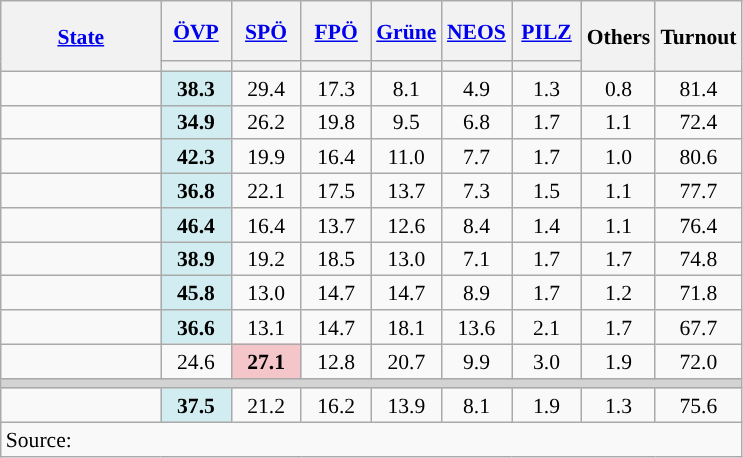<table class="wikitable sortable" style="text-align:center;font-size:90%;line-height:16px">
<tr style="height:40px;">
<th style="width:100px;" rowspan="2"><a href='#'>State</a></th>
<th style="width:40px;"><a href='#'>ÖVP</a></th>
<th style="width:40px;"><a href='#'>SPÖ</a></th>
<th style="width:40px;"><a href='#'>FPÖ</a></th>
<th style="width:40px;"><a href='#'>Grüne</a></th>
<th style="width:40px;"><a href='#'>NEOS</a></th>
<th style="width:40px;"><a href='#'>PILZ</a></th>
<th class="unsortable" style="width:40px;" rowspan="2">Others</th>
<th class="unsortable" style="width:40px;" rowspan="2">Turnout</th>
</tr>
<tr>
<th style="background:"></th>
<th style="background:"></th>
<th style="background:"></th>
<th style="background:"></th>
<th style="background:"></th>
<th style="background:"></th>
</tr>
<tr>
<td align=left></td>
<td bgcolor=#D2EDF1><strong>38.3</strong></td>
<td>29.4</td>
<td>17.3</td>
<td>8.1</td>
<td>4.9</td>
<td>1.3</td>
<td>0.8</td>
<td>81.4</td>
</tr>
<tr>
<td align=left></td>
<td bgcolor=#D2EDF1><strong>34.9</strong></td>
<td>26.2</td>
<td>19.8</td>
<td>9.5</td>
<td>6.8</td>
<td>1.7</td>
<td>1.1</td>
<td>72.4</td>
</tr>
<tr>
<td align=left></td>
<td bgcolor=#D2EDF1><strong>42.3</strong></td>
<td>19.9</td>
<td>16.4</td>
<td>11.0</td>
<td>7.7</td>
<td>1.7</td>
<td>1.0</td>
<td>80.6</td>
</tr>
<tr>
<td align=left></td>
<td bgcolor=#D2EDF1><strong>36.8</strong></td>
<td>22.1</td>
<td>17.5</td>
<td>13.7</td>
<td>7.3</td>
<td>1.5</td>
<td>1.1</td>
<td>77.7</td>
</tr>
<tr>
<td align=left></td>
<td bgcolor=#D2EDF1><strong>46.4</strong></td>
<td>16.4</td>
<td>13.7</td>
<td>12.6</td>
<td>8.4</td>
<td>1.4</td>
<td>1.1</td>
<td>76.4</td>
</tr>
<tr>
<td align=left></td>
<td bgcolor=#D2EDF1><strong>38.9</strong></td>
<td>19.2</td>
<td>18.5</td>
<td>13.0</td>
<td>7.1</td>
<td>1.7</td>
<td>1.7</td>
<td>74.8</td>
</tr>
<tr>
<td align=left></td>
<td bgcolor=#D2EDF1><strong>45.8</strong></td>
<td>13.0</td>
<td>14.7</td>
<td>14.7</td>
<td>8.9</td>
<td>1.7</td>
<td>1.2</td>
<td>71.8</td>
</tr>
<tr>
<td align=left></td>
<td bgcolor=#D2EDF1><strong>36.6</strong></td>
<td>13.1</td>
<td>14.7</td>
<td>18.1</td>
<td>13.6</td>
<td>2.1</td>
<td>1.7</td>
<td>67.7</td>
</tr>
<tr>
<td align=left></td>
<td>24.6</td>
<td bgcolor=#F4C6C9><strong>27.1</strong></td>
<td>12.8</td>
<td>20.7</td>
<td>9.9</td>
<td>3.0</td>
<td>1.9</td>
<td>72.0</td>
</tr>
<tr>
<td colspan=10 bgcolor=lightgrey></td>
</tr>
<tr>
<td align=left></td>
<td bgcolor=#D2EDF1><strong>37.5</strong></td>
<td>21.2</td>
<td>16.2</td>
<td>13.9</td>
<td>8.1</td>
<td>1.9</td>
<td>1.3</td>
<td>75.6</td>
</tr>
<tr class=sortbottom>
<td colspan=10 align=left>Source:  </td>
</tr>
</table>
